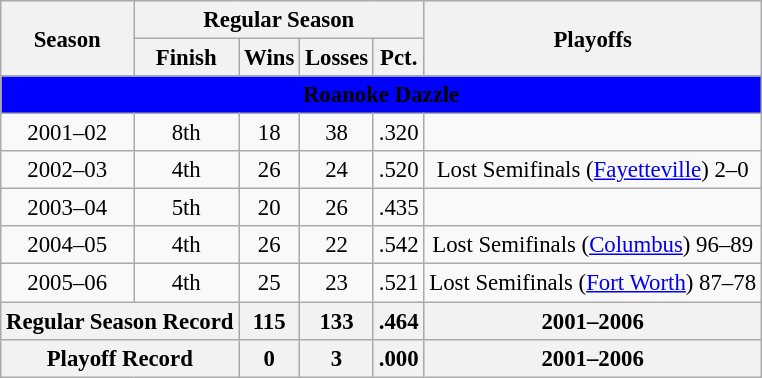<table class="wikitable" style="font-size:95%">
<tr>
<th rowspan=2>Season</th>
<th colspan=4>Regular Season</th>
<th rowspan=2>Playoffs</th>
</tr>
<tr>
<th>Finish</th>
<th>Wins</th>
<th>Losses</th>
<th>Pct.</th>
</tr>
<tr>
<td colspan=8 align="center" bgcolor="blue"><span><strong>Roanoke Dazzle</strong></span></td>
</tr>
<tr align="center">
<td>2001–02</td>
<td>8th</td>
<td>18</td>
<td>38</td>
<td>.320</td>
<td></td>
</tr>
<tr align="center">
<td>2002–03</td>
<td>4th</td>
<td>26</td>
<td>24</td>
<td>.520</td>
<td>Lost Semifinals (<a href='#'>Fayetteville</a>) 2–0</td>
</tr>
<tr align="center">
<td>2003–04</td>
<td>5th</td>
<td>20</td>
<td>26</td>
<td>.435</td>
<td></td>
</tr>
<tr align="center">
<td>2004–05</td>
<td>4th</td>
<td>26</td>
<td>22</td>
<td>.542</td>
<td>Lost Semifinals (<a href='#'>Columbus</a>) 96–89</td>
</tr>
<tr align="center">
<td>2005–06</td>
<td>4th</td>
<td>25</td>
<td>23</td>
<td>.521</td>
<td>Lost Semifinals (<a href='#'>Fort Worth</a>) 87–78</td>
</tr>
<tr align="center">
<th colspan=2>Regular Season Record</th>
<th>115</th>
<th>133</th>
<th>.464</th>
<th>2001–2006</th>
</tr>
<tr align="center">
<th colspan=2>Playoff Record</th>
<th>0</th>
<th>3</th>
<th>.000</th>
<th>2001–2006</th>
</tr>
</table>
